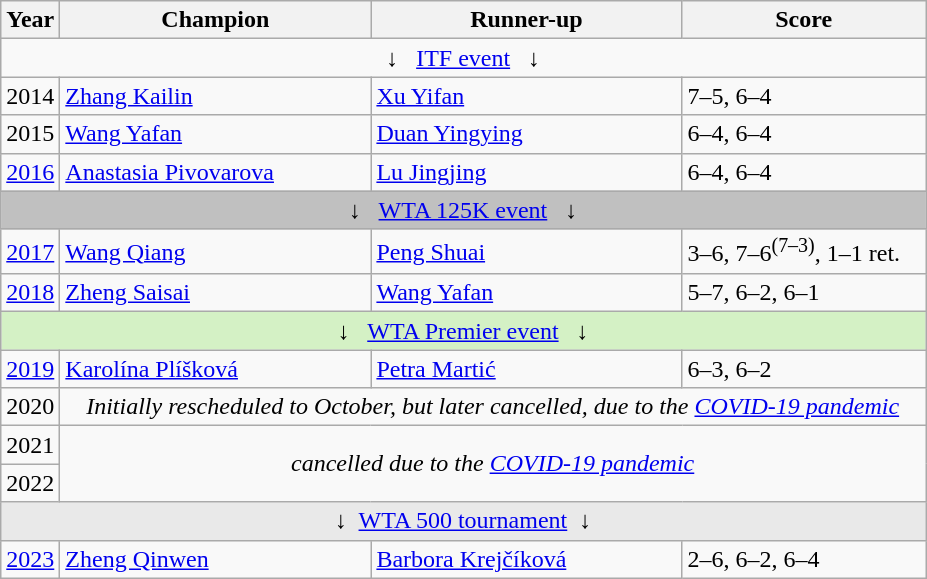<table class="wikitable">
<tr>
<th>Year</th>
<th width="200">Champion</th>
<th width="200">Runner-up</th>
<th width="155">Score</th>
</tr>
<tr>
<td colspan="4" align="center">↓   <a href='#'>ITF event</a>   ↓</td>
</tr>
<tr>
<td>2014</td>
<td> <a href='#'>Zhang Kailin</a></td>
<td> <a href='#'>Xu Yifan</a></td>
<td>7–5, 6–4</td>
</tr>
<tr>
<td>2015</td>
<td> <a href='#'>Wang Yafan</a></td>
<td> <a href='#'>Duan Yingying</a></td>
<td>6–4, 6–4</td>
</tr>
<tr>
<td><a href='#'>2016</a></td>
<td> <a href='#'>Anastasia Pivovarova</a></td>
<td> <a href='#'>Lu Jingjing</a></td>
<td>6–4, 6–4</td>
</tr>
<tr>
<td colspan="4" align="center" bgcolor=silver>↓   <a href='#'>WTA 125K event</a>   ↓</td>
</tr>
<tr>
<td><a href='#'>2017</a></td>
<td> <a href='#'>Wang Qiang</a></td>
<td> <a href='#'>Peng Shuai</a></td>
<td>3–6, 7–6<sup>(7–3)</sup>, 1–1 ret.</td>
</tr>
<tr>
<td><a href='#'>2018</a></td>
<td> <a href='#'>Zheng Saisai</a></td>
<td> <a href='#'>Wang Yafan</a></td>
<td>5–7, 6–2, 6–1</td>
</tr>
<tr>
<td colspan="4" align="center" bgcolor=#d4f1c5>↓   <a href='#'>WTA Premier event</a>   ↓</td>
</tr>
<tr>
<td><a href='#'>2019</a></td>
<td> <a href='#'>Karolína Plíšková</a></td>
<td> <a href='#'>Petra Martić</a></td>
<td>6–3, 6–2</td>
</tr>
<tr>
<td>2020</td>
<td colspan="3" align=center><em>Initially rescheduled to October, but later cancelled, due to the <a href='#'>COVID-19 pandemic</a></em></td>
</tr>
<tr>
<td>2021</td>
<td colspan="3" rowspan="2" align=center><em>cancelled due to the <a href='#'>COVID-19 pandemic</a></em></td>
</tr>
<tr>
<td>2022</td>
</tr>
<tr>
<td colspan="4" align="center" bgcolor=#e9e9e9>↓  <a href='#'>WTA 500 tournament</a>  ↓</td>
</tr>
<tr>
<td><a href='#'> 2023</a></td>
<td> <a href='#'>Zheng Qinwen</a></td>
<td> <a href='#'>Barbora Krejčíková</a></td>
<td>2–6, 6–2, 6–4</td>
</tr>
</table>
